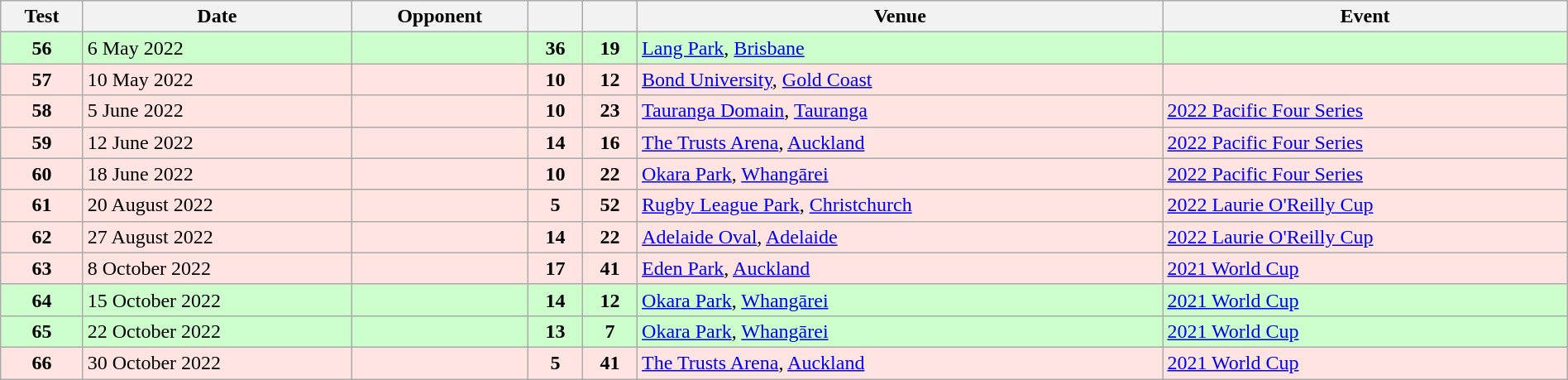<table class="wikitable sortable" style="width:100%">
<tr>
<th>Test</th>
<th>Date</th>
<th>Opponent</th>
<th></th>
<th></th>
<th>Venue</th>
<th>Event</th>
</tr>
<tr bgcolor="CCFFCC">
<td align="center"><strong>56</strong></td>
<td>6 May 2022</td>
<td></td>
<td align="center"><strong>36</strong></td>
<td align="center"><strong>19</strong></td>
<td><a href='#'>Lang Park</a>, <a href='#'>Brisbane</a></td>
<td></td>
</tr>
<tr bgcolor="FFE4E1">
<td align="center"><strong>57</strong></td>
<td>10 May 2022</td>
<td></td>
<td align="center"><strong>10</strong></td>
<td align="center"><strong>12</strong></td>
<td><a href='#'>Bond University</a>, <a href='#'>Gold Coast</a></td>
<td></td>
</tr>
<tr bgcolor="FFE4E1">
<td align="center"><strong>58</strong></td>
<td>5 June 2022</td>
<td></td>
<td align="center"><strong>10</strong></td>
<td align="center"><strong>23</strong></td>
<td><a href='#'>Tauranga Domain</a>, <a href='#'>Tauranga</a></td>
<td><a href='#'>2022 Pacific Four Series</a></td>
</tr>
<tr bgcolor="FFE4E1">
<td align="center"><strong>59</strong></td>
<td>12 June 2022</td>
<td></td>
<td align="center"><strong>14</strong></td>
<td align="center"><strong>16</strong></td>
<td><a href='#'>The Trusts Arena</a>, <a href='#'>Auckland</a></td>
<td><a href='#'>2022 Pacific Four Series</a></td>
</tr>
<tr bgcolor="FFE4E1">
<td align="center"><strong>60</strong></td>
<td>18 June 2022</td>
<td></td>
<td align="center"><strong>10</strong></td>
<td align="center"><strong>22</strong></td>
<td><a href='#'>Okara Park</a>, <a href='#'>Whangārei</a></td>
<td><a href='#'>2022 Pacific Four Series</a></td>
</tr>
<tr bgcolor="FFE4E1">
<td align="center"><strong>61</strong></td>
<td>20 August 2022</td>
<td></td>
<td align="center"><strong>5</strong></td>
<td align="center"><strong>52</strong></td>
<td><a href='#'>Rugby League Park</a>, <a href='#'>Christchurch</a></td>
<td><a href='#'>2022 Laurie O'Reilly Cup</a></td>
</tr>
<tr bgcolor="FFE4E1">
<td align="center"><strong>62</strong></td>
<td>27 August 2022</td>
<td></td>
<td align="center"><strong>14</strong></td>
<td align="center"><strong>22</strong></td>
<td><a href='#'>Adelaide Oval</a>, <a href='#'>Adelaide</a></td>
<td><a href='#'>2022 Laurie O'Reilly Cup</a></td>
</tr>
<tr bgcolor="FFE4E1">
<td align="center"><strong>63</strong></td>
<td>8 October 2022</td>
<td></td>
<td align="center"><strong>17</strong></td>
<td align="center"><strong>41</strong></td>
<td><a href='#'>Eden Park</a>, <a href='#'>Auckland</a></td>
<td><a href='#'>2021 World Cup</a></td>
</tr>
<tr bgcolor="CCFFCC">
<td align="center"><strong>64</strong></td>
<td>15 October 2022</td>
<td></td>
<td align="center"><strong>14</strong></td>
<td align="center"><strong>12</strong></td>
<td><a href='#'>Okara Park</a>, <a href='#'>Whangārei</a></td>
<td><a href='#'>2021 World Cup</a></td>
</tr>
<tr bgcolor="CCFFCC">
<td align="center"><strong>65</strong></td>
<td>22 October 2022</td>
<td></td>
<td align="center"><strong>13</strong></td>
<td align="center"><strong>7</strong></td>
<td><a href='#'>Okara Park</a>, <a href='#'>Whangārei</a></td>
<td><a href='#'>2021 World Cup</a></td>
</tr>
<tr bgcolor="FFE4E1">
<td align="center"><strong>66</strong></td>
<td>30 October 2022</td>
<td></td>
<td align="center"><strong>5</strong></td>
<td align="center"><strong>41</strong></td>
<td><a href='#'>The Trusts Arena</a>, <a href='#'>Auckland</a></td>
<td><a href='#'>2021 World Cup</a></td>
</tr>
</table>
